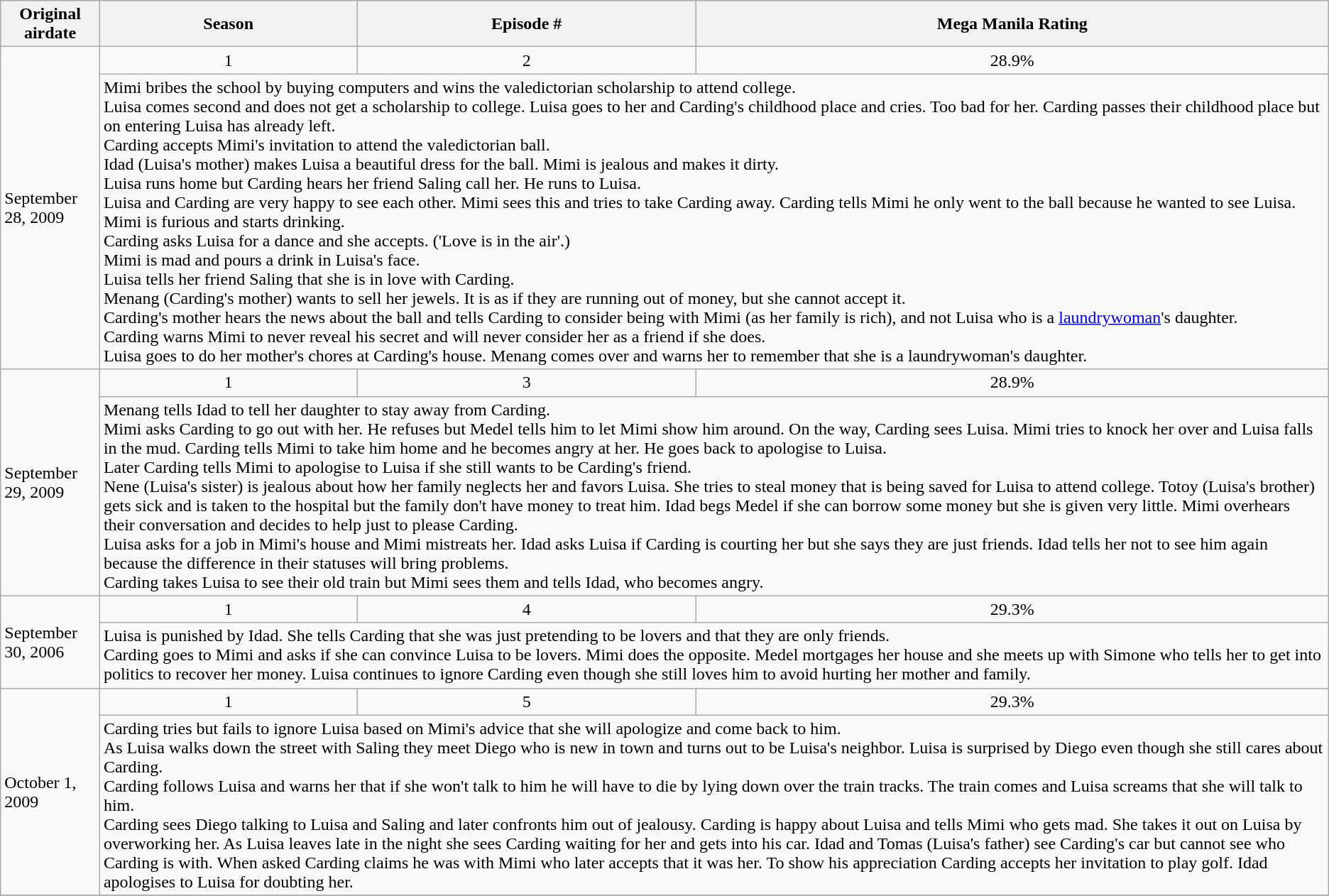<table class="wikitable">
<tr>
<th>Original airdate</th>
<th>Season</th>
<th>Episode #</th>
<th>Mega Manila Rating</th>
</tr>
<tr>
<td rowspan="2">September 28, 2009</td>
<td align="center">1</td>
<td align="center">2</td>
<td align="center">28.9%</td>
</tr>
<tr>
<td colspan="5">Mimi bribes the school by buying computers and wins the valedictorian scholarship to attend college.<br>Luisa comes second and does not get a scholarship to college. Luisa goes to her and Carding's childhood place and cries.
Too bad for her. 
Carding passes their childhood place but on entering Luisa has already left.<br>Carding accepts Mimi's invitation to attend the valedictorian ball.<br>Idad (Luisa's mother) makes Luisa a beautiful dress for the ball. Mimi is jealous and makes it dirty.<br>Luisa runs home but Carding hears her friend Saling call her. He runs to Luisa.<br>Luisa and Carding are very happy to see each other. Mimi sees this and tries to take Carding away. Carding tells Mimi he only went to the ball because he wanted to see Luisa. Mimi is furious and starts drinking.<br>Carding asks Luisa for a dance and she accepts. ('Love is in the air'.)<br>Mimi is mad and pours a drink in Luisa's face.<br>Luisa tells her friend Saling that she is in love with Carding.<br>Menang (Carding's mother) wants to sell her jewels. It is as if they are running out of money, but she cannot accept it.<br>Carding's mother hears the news about the ball and tells Carding to consider being with Mimi (as her family is rich), and not Luisa who is a <a href='#'>laundrywoman</a>'s daughter.<br>Carding warns Mimi to never reveal his secret and will never consider her as a friend if she does.<br>Luisa goes to do her mother's chores at Carding's house. Menang comes over and warns her to remember that she is a laundrywoman's daughter.</td>
</tr>
<tr>
<td rowspan="2">September 29, 2009</td>
<td align="center">1</td>
<td align="center">3</td>
<td align="center">28.9%</td>
</tr>
<tr>
<td colspan="5">Menang tells Idad to tell her daughter to stay away from Carding.<br>Mimi asks Carding to go out with her. He refuses but Medel tells him to let Mimi show him around. On the way, Carding sees Luisa. Mimi tries to knock her over and Luisa falls in the mud. Carding tells Mimi to take him home and he becomes angry at her. He goes back to apologise to Luisa.<br>Later Carding tells Mimi to apologise to Luisa if she still wants to be Carding's friend.<br>Nene (Luisa's sister) is jealous about how her family neglects her and favors Luisa. She tries to steal money that is being saved for Luisa to attend college.
Totoy (Luisa's brother) gets sick and is taken to the hospital but the family don't have money to treat him. Idad begs Medel if she can borrow some money but she is given very little. Mimi overhears their conversation and decides to help just to please Carding.<br>Luisa asks for a job in Mimi's house and Mimi mistreats her.
Idad asks Luisa if Carding is courting her but she says they are just friends. Idad tells her not to see him again because the difference in their statuses will bring problems.<br>Carding takes Luisa to see their old train but Mimi sees them and tells Idad, who becomes angry.</td>
</tr>
<tr>
<td rowspan="2">September 30, 2006</td>
<td align="center">1</td>
<td align="center">4</td>
<td align="center">29.3%</td>
</tr>
<tr>
<td colspan="5">Luisa is punished by Idad. She tells Carding that she was just pretending to be lovers and that they are only friends.<br>Carding goes to Mimi and asks if she can convince Luisa to be lovers. Mimi does the opposite.
Medel mortgages her house and she meets up with Simone who tells her to get into politics to recover her money.
Luisa continues to ignore Carding even though she still loves him to avoid hurting her mother and family.</td>
</tr>
<tr>
<td rowspan="2">October 1, 2009</td>
<td align="center">1</td>
<td align="center">5</td>
<td align="center">29.3%</td>
</tr>
<tr>
<td colspan="5">Carding tries but fails to ignore Luisa based on Mimi's advice that she will apologize and come back to him.<br>As Luisa walks down the street with Saling they meet Diego who is new in town and turns out to be Luisa's neighbor.
Luisa is surprised by Diego even though she still cares about Carding.<br>Carding follows Luisa and warns her that if she won't talk to him he will have to die by lying down over the train tracks. The train comes and Luisa screams that she will talk to him.<br>Carding sees Diego talking to Luisa and Saling and later confronts him out of jealousy.
Carding is happy about Luisa and tells Mimi who gets mad. She takes it out on Luisa by overworking her. 
As Luisa leaves late in the night she sees Carding waiting for her and gets into his car. Idad and Tomas (Luisa's father) see Carding's car but cannot see who Carding is with. 
When asked Carding claims he was with Mimi who later accepts that it was her.
To show his appreciation Carding accepts her invitation to play golf.
Idad apologises to Luisa for doubting her.</td>
</tr>
<tr>
</tr>
</table>
